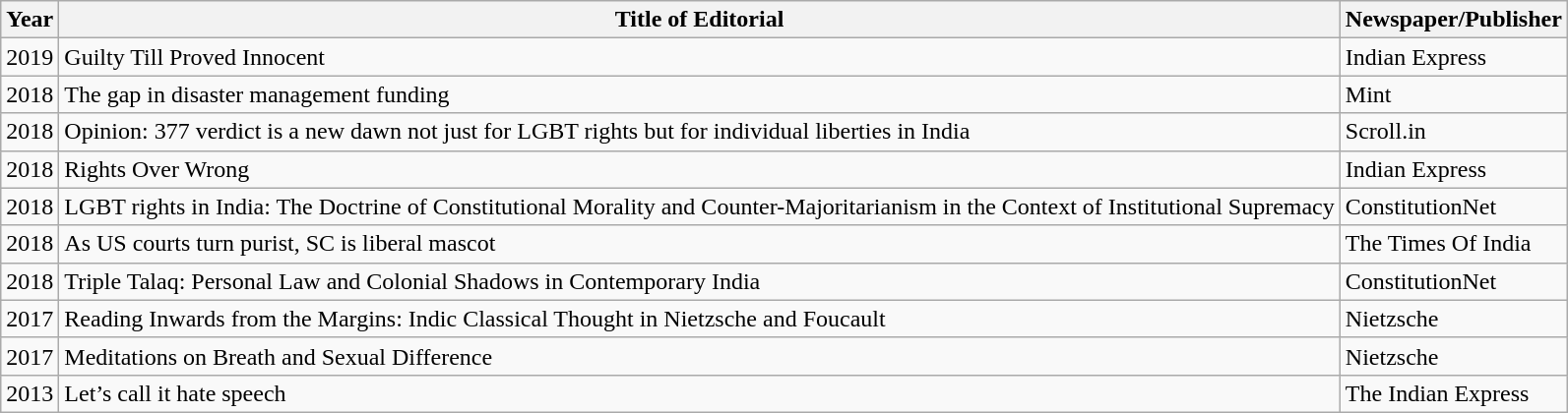<table class="wikitable">
<tr>
<th>Year</th>
<th>Title of Editorial</th>
<th>Newspaper/Publisher</th>
</tr>
<tr>
<td>2019</td>
<td>Guilty Till Proved Innocent</td>
<td>Indian Express</td>
</tr>
<tr>
<td>2018</td>
<td>The gap in disaster management funding</td>
<td>Mint</td>
</tr>
<tr>
<td>2018</td>
<td>Opinion: 377 verdict is a new dawn not just for LGBT rights but for individual liberties in India</td>
<td>Scroll.in</td>
</tr>
<tr>
<td>2018</td>
<td>Rights Over Wrong</td>
<td>Indian Express</td>
</tr>
<tr>
<td>2018</td>
<td>LGBT rights in India: The Doctrine of Constitutional Morality and Counter-Majoritarianism in the Context of Institutional Supremacy</td>
<td>ConstitutionNet</td>
</tr>
<tr>
<td>2018</td>
<td>As US courts turn purist, SC is liberal mascot</td>
<td>The Times Of India</td>
</tr>
<tr>
<td>2018</td>
<td>Triple Talaq: Personal Law and Colonial Shadows in Contemporary India</td>
<td>ConstitutionNet</td>
</tr>
<tr>
<td>2017</td>
<td>Reading Inwards from the Margins: Indic Classical Thought in Nietzsche and Foucault</td>
<td>Nietzsche</td>
</tr>
<tr>
<td>2017</td>
<td>Meditations on Breath and Sexual Difference</td>
<td>Nietzsche</td>
</tr>
<tr>
<td>2013</td>
<td>Let’s call it hate speech</td>
<td>The Indian Express</td>
</tr>
</table>
